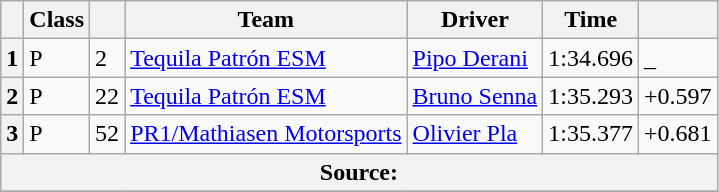<table class="wikitable">
<tr>
<th scope="col"></th>
<th scope="col">Class</th>
<th scope="col"></th>
<th scope="col">Team</th>
<th scope="col">Driver</th>
<th scope="col">Time</th>
<th scope="col"></th>
</tr>
<tr>
<th scope="row">1</th>
<td>P</td>
<td>2</td>
<td><a href='#'>Tequila Patrón ESM</a></td>
<td><a href='#'>Pipo Derani</a></td>
<td>1:34.696</td>
<td>_</td>
</tr>
<tr>
<th scope="row">2</th>
<td>P</td>
<td>22</td>
<td><a href='#'>Tequila Patrón ESM</a></td>
<td><a href='#'>Bruno Senna</a></td>
<td>1:35.293</td>
<td>+0.597</td>
</tr>
<tr>
<th scope="row">3</th>
<td>P</td>
<td>52</td>
<td><a href='#'>PR1/Mathiasen Motorsports</a></td>
<td><a href='#'>Olivier Pla</a></td>
<td>1:35.377</td>
<td>+0.681</td>
</tr>
<tr>
<th colspan="7">Source:</th>
</tr>
<tr>
</tr>
</table>
